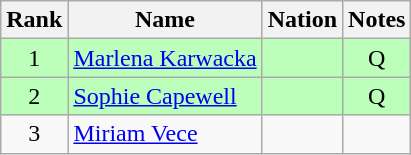<table class="wikitable sortable" style="text-align:center">
<tr>
<th>Rank</th>
<th>Name</th>
<th>Nation</th>
<th>Notes</th>
</tr>
<tr bgcolor=bbffbb>
<td>1</td>
<td align=left><a href='#'>Marlena Karwacka</a></td>
<td align=left></td>
<td>Q</td>
</tr>
<tr bgcolor=bbffbb>
<td>2</td>
<td align=left><a href='#'>Sophie Capewell</a></td>
<td align=left></td>
<td>Q</td>
</tr>
<tr>
<td>3</td>
<td align=left><a href='#'>Miriam Vece</a></td>
<td align=left></td>
<td></td>
</tr>
</table>
